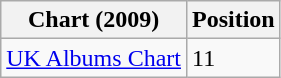<table class="wikitable" border="1">
<tr>
<th>Chart (2009)</th>
<th>Position</th>
</tr>
<tr>
<td><a href='#'>UK Albums Chart</a></td>
<td>11</td>
</tr>
</table>
